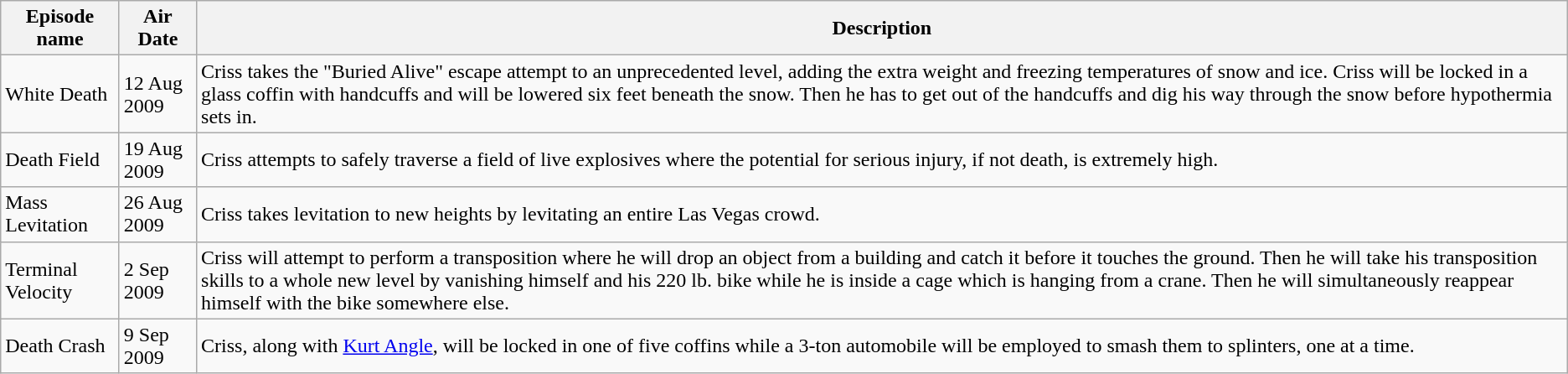<table class="wikitable">
<tr>
<th>Episode name</th>
<th>Air Date</th>
<th>Description</th>
</tr>
<tr>
<td>White Death</td>
<td>12 Aug 2009</td>
<td>Criss takes the "Buried Alive" escape attempt to an unprecedented level, adding the extra weight and freezing temperatures of snow and ice. Criss will be locked in a glass coffin with handcuffs and will be lowered six feet beneath the snow. Then he has to get out of the handcuffs and dig his way through the snow before hypothermia sets in.</td>
</tr>
<tr>
<td>Death Field</td>
<td>19 Aug 2009</td>
<td>Criss attempts to safely traverse a field of live explosives where the potential for serious injury, if not death, is extremely high.</td>
</tr>
<tr>
<td>Mass Levitation</td>
<td>26 Aug 2009</td>
<td>Criss takes levitation to new heights by levitating an entire Las Vegas crowd.</td>
</tr>
<tr>
<td>Terminal Velocity</td>
<td>2 Sep 2009</td>
<td>Criss will attempt to perform a transposition where he will drop an object from a building and catch it before it touches the ground. Then he will take his transposition skills to a whole new level by vanishing himself and his 220 lb. bike while he is inside a cage which is hanging from a crane. Then he will simultaneously reappear himself with the bike somewhere else.</td>
</tr>
<tr>
<td>Death Crash</td>
<td>9 Sep 2009</td>
<td>Criss, along with <a href='#'>Kurt Angle</a>, will be locked in one of five coffins while a 3-ton automobile will be employed to smash them to splinters, one at a time.</td>
</tr>
</table>
